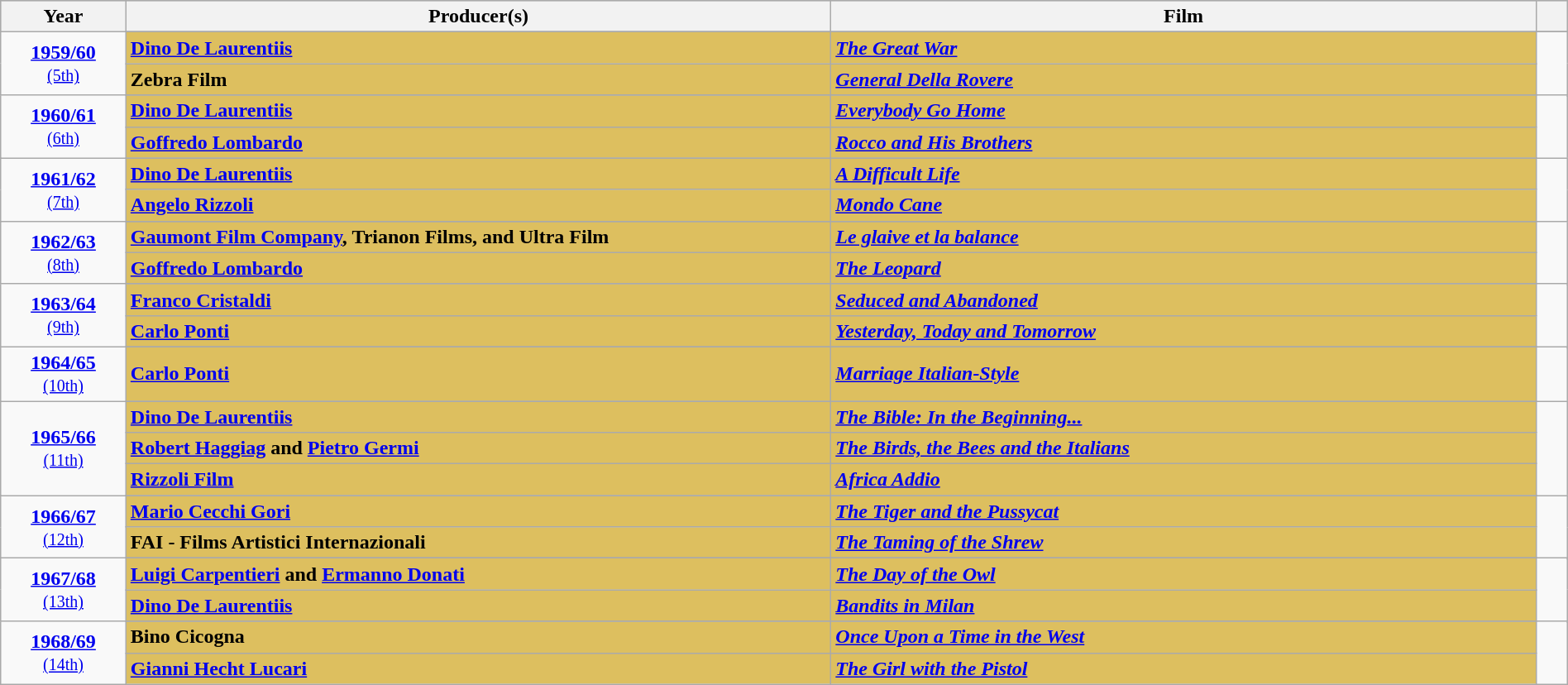<table class="wikitable" style="width:100%">
<tr bgcolor="#bebebe">
<th width="8%">Year</th>
<th width="45%">Producer(s)</th>
<th width="45%">Film</th>
<th width="2%" class="unstable"></th>
</tr>
<tr>
<td rowspan=3 style="text-align:center"><strong><a href='#'>1959/60</a></strong><br><small><a href='#'>(5th)</a></small></td>
</tr>
<tr>
<td style="background:#DDBF5F"><strong><a href='#'>Dino De Laurentiis</a></strong></td>
<td style="background:#DDBF5F"><strong><em><a href='#'>The Great War</a></em></strong></td>
<td rowspan=3 style="text-align:center"></td>
</tr>
<tr>
<td style="background:#DDBF5F"><strong>Zebra Film</strong></td>
<td style="background:#DDBF5F"><strong><em><a href='#'>General Della Rovere</a></em></strong></td>
</tr>
<tr>
<td rowspan=3 style="text-align:center"><strong><a href='#'>1960/61</a></strong><br><small><a href='#'>(6th)</a></small></td>
</tr>
<tr>
<td style="background:#DDBF5F"><strong><a href='#'>Dino De Laurentiis</a></strong></td>
<td style="background:#DDBF5F"><strong><em><a href='#'>Everybody Go Home</a></em></strong></td>
<td rowspan=3 style="text-align:center"></td>
</tr>
<tr>
<td style="background:#DDBF5F"><strong><a href='#'>Goffredo Lombardo</a></strong></td>
<td style="background:#DDBF5F"><strong><em><a href='#'>Rocco and His Brothers</a></em></strong></td>
</tr>
<tr>
<td rowspan=3 style="text-align:center"><strong><a href='#'>1961/62</a></strong><br><small><a href='#'>(7th)</a></small></td>
</tr>
<tr>
<td style="background:#DDBF5F"><strong><a href='#'>Dino De Laurentiis</a></strong></td>
<td style="background:#DDBF5F"><strong><em><a href='#'>A Difficult Life</a></em></strong></td>
<td rowspan=3 style="text-align:center"></td>
</tr>
<tr>
<td style="background:#DDBF5F"><strong><a href='#'>Angelo Rizzoli</a></strong></td>
<td style="background:#DDBF5F"><strong><em><a href='#'>Mondo Cane</a></em></strong></td>
</tr>
<tr>
<td rowspan=3 style="text-align:center"><strong><a href='#'>1962/63</a></strong><br><small><a href='#'>(8th)</a></small></td>
</tr>
<tr>
<td style="background:#DDBF5F"><strong><a href='#'>Gaumont Film Company</a>, Trianon Films, and Ultra Film</strong></td>
<td style="background:#DDBF5F"><strong><em><a href='#'>Le glaive et la balance</a></em></strong></td>
<td rowspan=3 style="text-align:center"></td>
</tr>
<tr>
<td style="background:#DDBF5F"><strong><a href='#'>Goffredo Lombardo</a></strong></td>
<td style="background:#DDBF5F"><strong><em><a href='#'>The Leopard</a></em></strong></td>
</tr>
<tr>
<td rowspan=3 style="text-align:center"><strong><a href='#'>1963/64</a></strong><br><small><a href='#'>(9th)</a></small></td>
</tr>
<tr>
<td style="background:#DDBF5F"><strong><a href='#'>Franco Cristaldi</a></strong></td>
<td style="background:#DDBF5F"><strong><em><a href='#'>Seduced and Abandoned</a></em></strong></td>
<td rowspan=3 style="text-align:center"></td>
</tr>
<tr>
<td style="background:#DDBF5F"><strong><a href='#'>Carlo Ponti</a></strong></td>
<td style="background:#DDBF5F"><strong><em><a href='#'>Yesterday, Today and Tomorrow</a></em></strong></td>
</tr>
<tr>
<td rowspan=2 style="text-align:center"><strong><a href='#'>1964/65</a></strong><br><small><a href='#'>(10th)</a></small></td>
</tr>
<tr>
<td style="background:#DDBF5F"><strong><a href='#'>Carlo Ponti</a></strong></td>
<td style="background:#DDBF5F"><strong><em><a href='#'>Marriage Italian-Style</a></em></strong></td>
<td rowspan=2 style="text-align:center"></td>
</tr>
<tr>
<td rowspan=4 style="text-align:center"><strong><a href='#'>1965/66</a></strong><br><small><a href='#'>(11th)</a></small></td>
</tr>
<tr>
<td style="background:#DDBF5F"><strong><a href='#'>Dino De Laurentiis</a></strong></td>
<td style="background:#DDBF5F"><strong><em><a href='#'>The Bible: In the Beginning...</a></em></strong></td>
<td rowspan=4 style="text-align:center"></td>
</tr>
<tr>
<td style="background:#DDBF5F"><strong><a href='#'>Robert Haggiag</a> and <a href='#'>Pietro Germi</a></strong></td>
<td style="background:#DDBF5F"><strong><em><a href='#'>The Birds, the Bees and the Italians</a></em></strong></td>
</tr>
<tr>
<td style="background:#DDBF5F"><strong><a href='#'>Rizzoli Film</a></strong></td>
<td style="background:#DDBF5F"><strong><em><a href='#'>Africa Addio</a></em></strong></td>
</tr>
<tr>
<td rowspan=3 style="text-align:center"><strong><a href='#'>1966/67</a></strong><br><small><a href='#'>(12th)</a></small></td>
</tr>
<tr>
<td style="background:#DDBF5F"><strong><a href='#'>Mario Cecchi Gori</a></strong></td>
<td style="background:#DDBF5F"><strong><em><a href='#'>The Tiger and the Pussycat</a></em></strong></td>
<td rowspan=3 style="text-align:center"></td>
</tr>
<tr>
<td style="background:#DDBF5F"><strong>FAI - Films Artistici Internazionali</strong></td>
<td style="background:#DDBF5F"><strong><em><a href='#'>The Taming of the Shrew</a></em></strong></td>
</tr>
<tr>
<td rowspan=3 style="text-align:center"><strong><a href='#'>1967/68</a></strong><br><small><a href='#'>(13th)</a></small></td>
</tr>
<tr>
<td style="background:#DDBF5F"><strong><a href='#'>Luigi Carpentieri</a> and <a href='#'>Ermanno Donati</a></strong></td>
<td style="background:#DDBF5F"><strong><em><a href='#'>The Day of the Owl</a></em></strong></td>
<td rowspan=3 style="text-align:center"></td>
</tr>
<tr>
<td style="background:#DDBF5F"><strong><a href='#'>Dino De Laurentiis</a></strong></td>
<td style="background:#DDBF5F"><strong><em><a href='#'>Bandits in Milan</a></em></strong></td>
</tr>
<tr>
<td rowspan=3 style="text-align:center"><strong><a href='#'>1968/69</a></strong><br><small><a href='#'>(14th)</a></small></td>
</tr>
<tr>
<td style="background:#DDBF5F"><strong>Bino Cicogna</strong></td>
<td style="background:#DDBF5F"><strong><em><a href='#'>Once Upon a Time in the West</a></em></strong></td>
<td rowspan=3 style="text-align:center"></td>
</tr>
<tr>
<td style="background:#DDBF5F"><strong><a href='#'>Gianni Hecht Lucari</a></strong></td>
<td style="background:#DDBF5F"><strong><em><a href='#'>The Girl with the Pistol</a></em></strong></td>
</tr>
</table>
